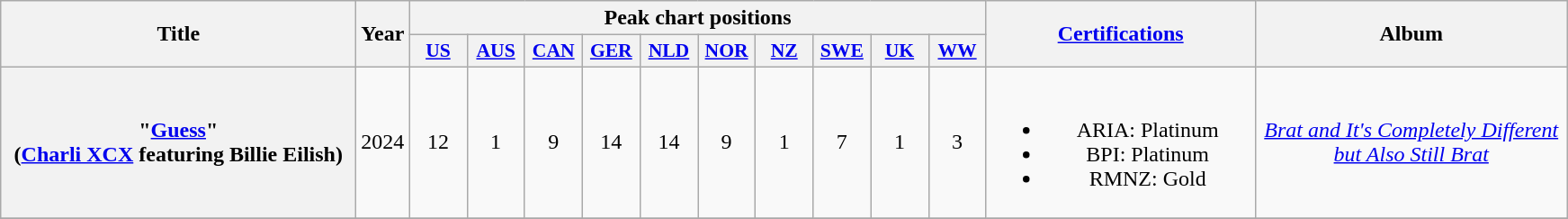<table class="wikitable plainrowheaders" style="text-align:center;" border="1">
<tr>
<th scope="col" rowspan="2" style="width:16em;">Title</th>
<th scope="col" rowspan="2" style="width:1em;">Year</th>
<th scope="col" colspan="10">Peak chart positions</th>
<th scope="col" rowspan="2" style="width:12em;"><a href='#'>Certifications</a></th>
<th scope="col" rowspan="2" style="width:14em;">Album</th>
</tr>
<tr>
<th scope="col" style="width:2.5em;font-size:90%;"><a href='#'>US</a><br></th>
<th scope="col" style="width:2.5em;font-size:90%;"><a href='#'>AUS</a><br></th>
<th scope="col" style="width:2.5em;font-size:90%;"><a href='#'>CAN</a><br></th>
<th scope="col" style="width:2.5em;font-size:90%;"><a href='#'>GER</a><br></th>
<th scope="col" style="width:2.5em;font-size:90%;"><a href='#'>NLD</a><br></th>
<th scope="col" style="width:2.5em;font-size:90%;"><a href='#'>NOR</a><br></th>
<th scope="col" style="width:2.5em;font-size:90%;"><a href='#'>NZ</a><br></th>
<th scope="col" style="width:2.5em;font-size:90%;"><a href='#'>SWE</a><br></th>
<th scope="col" style="width:2.5em;font-size:90%;"><a href='#'>UK</a><br></th>
<th scope="col" style="width:2.5em;font-size:90%;"><a href='#'>WW</a><br></th>
</tr>
<tr>
<th scope="row">"<a href='#'>Guess</a>"<br><span>(<a href='#'>Charli XCX</a> featuring Billie Eilish)</span></th>
<td>2024</td>
<td>12</td>
<td>1</td>
<td>9</td>
<td>14</td>
<td>14</td>
<td>9</td>
<td>1</td>
<td>7</td>
<td>1</td>
<td>3</td>
<td><br><ul><li>ARIA: Platinum</li><li>BPI: Platinum</li><li>RMNZ: Gold</li></ul></td>
<td><em><a href='#'>Brat and It's Completely Different but Also Still Brat</a></em></td>
</tr>
<tr>
</tr>
</table>
